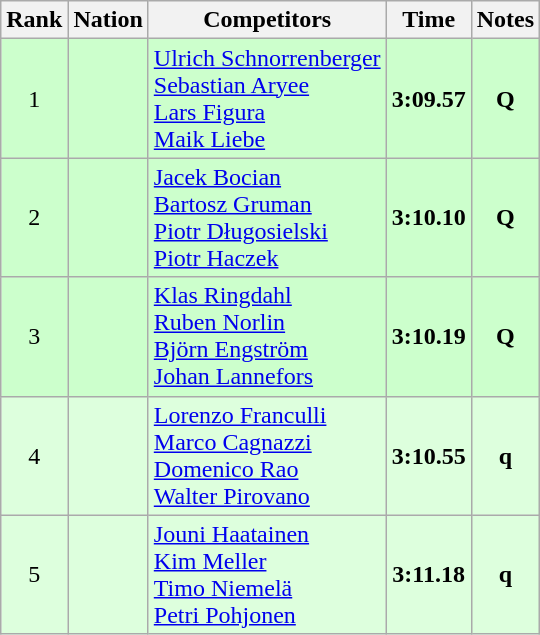<table class="wikitable sortable" style="text-align:center">
<tr>
<th>Rank</th>
<th>Nation</th>
<th>Competitors</th>
<th>Time</th>
<th>Notes</th>
</tr>
<tr bgcolor=ccffcc>
<td>1</td>
<td align=left></td>
<td align=left><a href='#'>Ulrich Schnorrenberger</a><br><a href='#'>Sebastian Aryee</a><br><a href='#'>Lars Figura</a><br><a href='#'>Maik Liebe</a></td>
<td><strong>3:09.57</strong></td>
<td><strong>Q</strong></td>
</tr>
<tr bgcolor=ccffcc>
<td>2</td>
<td align=left></td>
<td align=left><a href='#'>Jacek Bocian</a><br><a href='#'>Bartosz Gruman</a><br><a href='#'>Piotr Długosielski</a><br><a href='#'>Piotr Haczek</a></td>
<td><strong>3:10.10</strong></td>
<td><strong>Q</strong></td>
</tr>
<tr bgcolor=ccffcc>
<td>3</td>
<td align=left></td>
<td align=left><a href='#'>Klas Ringdahl</a><br><a href='#'>Ruben Norlin</a><br><a href='#'>Björn Engström</a><br><a href='#'>Johan Lannefors</a></td>
<td><strong>3:10.19</strong></td>
<td><strong>Q</strong></td>
</tr>
<tr bgcolor=ddffdd>
<td>4</td>
<td align=left></td>
<td align=left><a href='#'>Lorenzo Franculli</a><br><a href='#'>Marco Cagnazzi</a><br><a href='#'>Domenico Rao</a><br><a href='#'>Walter Pirovano</a></td>
<td><strong>3:10.55</strong></td>
<td><strong>q</strong></td>
</tr>
<tr bgcolor=ddffdd>
<td>5</td>
<td align=left></td>
<td align=left><a href='#'>Jouni Haatainen</a><br><a href='#'>Kim Meller</a><br><a href='#'>Timo Niemelä</a><br><a href='#'>Petri Pohjonen</a></td>
<td><strong>3:11.18</strong></td>
<td><strong>q</strong></td>
</tr>
</table>
